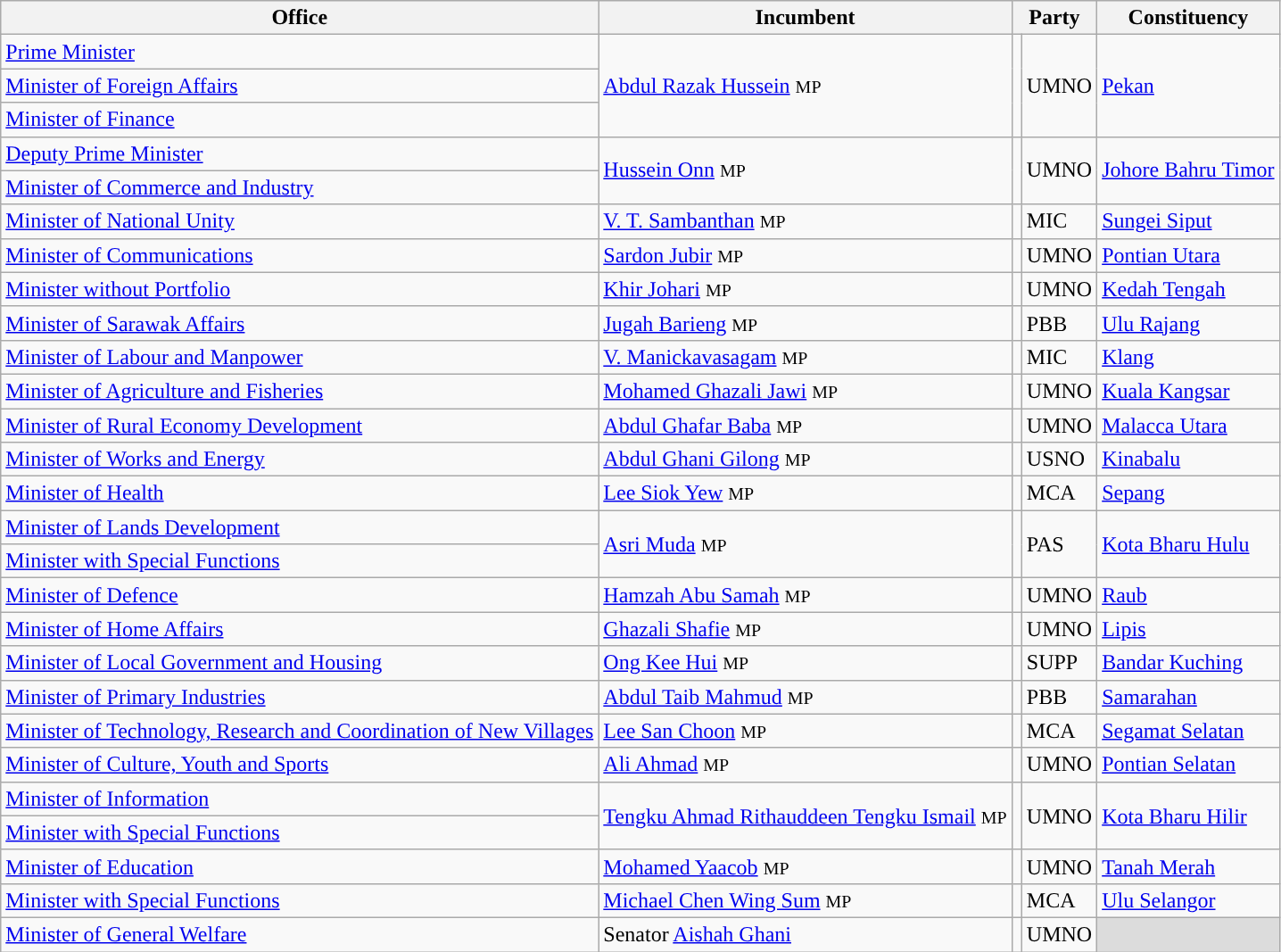<table class="sortable wikitable">
<tr>
<th>Office</th>
<th>Incumbent</th>
<th colspan=2>Party</th>
<th>Constituency</th>
</tr>
<tr>
<td><a href='#'>Prime Minister</a></td>
<td rowspan=3><a href='#'>Abdul Razak Hussein</a> <small>MP</small></td>
<td rowspan=3></td>
<td rowspan=3>UMNO</td>
<td rowspan=3><a href='#'>Pekan</a></td>
</tr>
<tr>
<td><a href='#'>Minister of Foreign Affairs</a></td>
</tr>
<tr>
<td><a href='#'>Minister of Finance</a></td>
</tr>
<tr>
<td><a href='#'>Deputy Prime Minister</a></td>
<td rowspan=2><a href='#'>Hussein Onn</a> <small>MP</small></td>
<td rowspan=2></td>
<td rowspan=2>UMNO</td>
<td rowspan=2><a href='#'>Johore Bahru Timor</a></td>
</tr>
<tr>
<td><a href='#'>Minister of Commerce and Industry</a></td>
</tr>
<tr>
<td><a href='#'>Minister of National Unity</a></td>
<td><a href='#'>V. T. Sambanthan</a> <small>MP</small></td>
<td rowspan=1></td>
<td>MIC</td>
<td><a href='#'>Sungei Siput</a></td>
</tr>
<tr>
<td><a href='#'>Minister of Communications</a></td>
<td><a href='#'>Sardon Jubir</a> <small>MP</small></td>
<td rowspan=1></td>
<td>UMNO</td>
<td><a href='#'>Pontian Utara</a></td>
</tr>
<tr>
<td><a href='#'>Minister without Portfolio</a></td>
<td><a href='#'>Khir Johari</a> <small>MP</small></td>
<td rowspan=1></td>
<td>UMNO</td>
<td><a href='#'>Kedah Tengah</a></td>
</tr>
<tr>
<td><a href='#'>Minister of Sarawak Affairs</a></td>
<td><a href='#'>Jugah Barieng</a> <small>MP</small></td>
<td rowspan=1></td>
<td>PBB</td>
<td><a href='#'>Ulu Rajang</a></td>
</tr>
<tr>
<td><a href='#'>Minister of Labour and Manpower</a></td>
<td><a href='#'>V. Manickavasagam</a> <small>MP</small></td>
<td rowspan=1></td>
<td>MIC</td>
<td><a href='#'>Klang</a></td>
</tr>
<tr>
<td><a href='#'>Minister of Agriculture and Fisheries</a></td>
<td><a href='#'>Mohamed Ghazali Jawi</a> <small>MP</small></td>
<td rowspan=1></td>
<td>UMNO</td>
<td><a href='#'>Kuala Kangsar</a></td>
</tr>
<tr>
<td><a href='#'>Minister of Rural Economy Development</a></td>
<td><a href='#'>Abdul Ghafar Baba</a> <small>MP</small></td>
<td rowspan=1></td>
<td>UMNO</td>
<td><a href='#'>Malacca Utara</a></td>
</tr>
<tr>
<td><a href='#'>Minister of Works and Energy</a></td>
<td><a href='#'>Abdul Ghani Gilong</a> <small>MP</small></td>
<td rowspan=1></td>
<td>USNO</td>
<td><a href='#'>Kinabalu</a></td>
</tr>
<tr>
<td><a href='#'>Minister of Health</a></td>
<td><a href='#'>Lee Siok Yew</a> <small>MP</small></td>
<td rowspan=1></td>
<td>MCA</td>
<td><a href='#'>Sepang</a></td>
</tr>
<tr>
<td><a href='#'>Minister of Lands Development</a></td>
<td rowspan=2><a href='#'>Asri Muda</a> <small>MP</small></td>
<td rowspan=2></td>
<td rowspan=2>PAS</td>
<td rowspan=2><a href='#'>Kota Bharu Hulu</a></td>
</tr>
<tr>
<td><a href='#'>Minister with Special Functions</a></td>
</tr>
<tr>
<td><a href='#'>Minister of Defence</a></td>
<td><a href='#'>Hamzah Abu Samah</a> <small>MP</small></td>
<td rowspan=1></td>
<td>UMNO</td>
<td><a href='#'>Raub</a></td>
</tr>
<tr>
<td><a href='#'>Minister of Home Affairs</a></td>
<td><a href='#'>Ghazali Shafie</a> <small>MP</small></td>
<td rowspan=1></td>
<td>UMNO</td>
<td><a href='#'>Lipis</a></td>
</tr>
<tr>
<td><a href='#'>Minister of Local Government and Housing</a></td>
<td><a href='#'>Ong Kee Hui</a> <small>MP</small></td>
<td rowspan=1></td>
<td>SUPP</td>
<td><a href='#'>Bandar Kuching</a></td>
</tr>
<tr>
<td><a href='#'>Minister of Primary Industries</a></td>
<td><a href='#'>Abdul Taib Mahmud</a> <small>MP</small></td>
<td rowspan=1></td>
<td>PBB</td>
<td><a href='#'>Samarahan</a></td>
</tr>
<tr>
<td><a href='#'>Minister of Technology, Research and Coordination of New Villages</a></td>
<td><a href='#'>Lee San Choon</a> <small>MP</small></td>
<td rowspan=1></td>
<td>MCA</td>
<td><a href='#'>Segamat Selatan</a></td>
</tr>
<tr>
<td><a href='#'>Minister of Culture, Youth and Sports</a></td>
<td><a href='#'>Ali Ahmad</a> <small>MP</small></td>
<td rowspan=1></td>
<td>UMNO</td>
<td><a href='#'>Pontian Selatan</a></td>
</tr>
<tr>
<td><a href='#'>Minister of Information</a></td>
<td rowspan=2><a href='#'>Tengku Ahmad Rithauddeen Tengku Ismail</a> <small>MP</small></td>
<td rowspan=2></td>
<td rowspan=2>UMNO</td>
<td rowspan=2><a href='#'>Kota Bharu Hilir</a></td>
</tr>
<tr>
<td><a href='#'>Minister with Special Functions</a></td>
</tr>
<tr>
<td><a href='#'>Minister of Education</a></td>
<td><a href='#'>Mohamed Yaacob</a> <small>MP</small></td>
<td rowspan=1></td>
<td>UMNO</td>
<td><a href='#'>Tanah Merah</a></td>
</tr>
<tr>
<td><a href='#'>Minister with Special Functions</a></td>
<td><a href='#'>Michael Chen Wing Sum</a> <small>MP</small></td>
<td rowspan=1></td>
<td>MCA</td>
<td><a href='#'>Ulu Selangor</a></td>
</tr>
<tr>
<td><a href='#'>Minister of General Welfare</a></td>
<td>Senator <a href='#'>Aishah Ghani</a></td>
<td rowspan=1></td>
<td>UMNO</td>
<td bgcolor=dcdcdc></td>
</tr>
</table>
